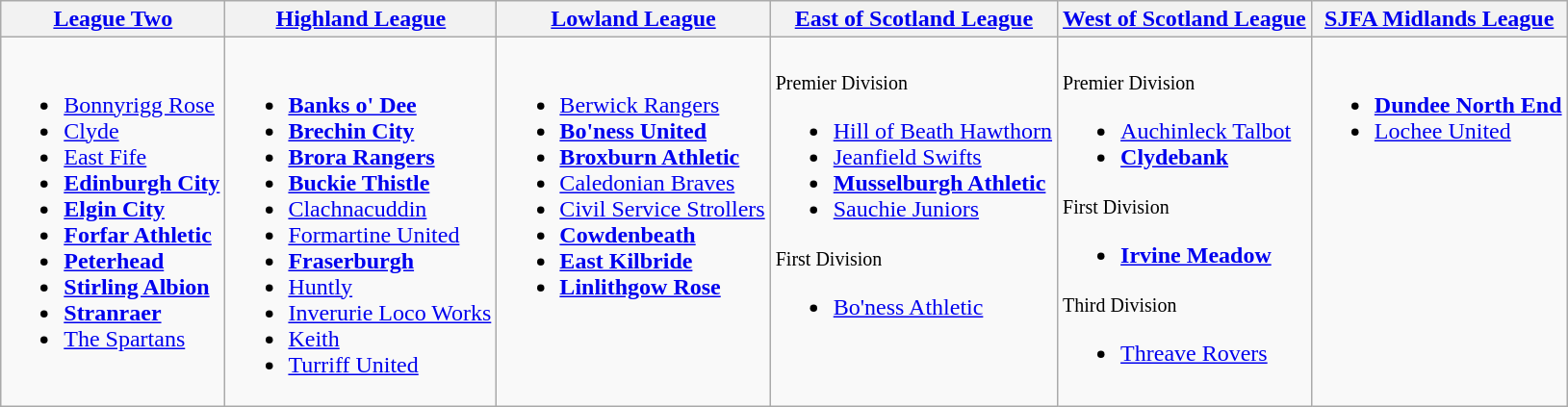<table class="wikitable" style="text-align:left">
<tr>
<th><a href='#'>League Two</a></th>
<th><a href='#'>Highland League</a></th>
<th><a href='#'>Lowland League</a></th>
<th><a href='#'>East of Scotland League</a></th>
<th><a href='#'>West of Scotland League</a></th>
<th><a href='#'>SJFA Midlands League</a></th>
</tr>
<tr>
<td valign=top><br><ul><li><a href='#'>Bonnyrigg Rose</a></li><li><a href='#'>Clyde</a></li><li><a href='#'>East Fife</a></li><li><strong><a href='#'>Edinburgh City</a></strong></li><li><strong><a href='#'>Elgin City</a></strong></li><li><strong><a href='#'>Forfar Athletic</a></strong></li><li><strong><a href='#'>Peterhead</a></strong></li><li><strong><a href='#'>Stirling Albion</a></strong></li><li><strong><a href='#'>Stranraer</a></strong></li><li><a href='#'>The Spartans</a></li></ul></td>
<td valign=top><br><ul><li><strong><a href='#'>Banks o' Dee</a></strong></li><li><strong><a href='#'>Brechin City</a></strong></li><li><strong><a href='#'>Brora Rangers</a></strong></li><li><strong><a href='#'>Buckie Thistle</a></strong></li><li><a href='#'>Clachnacuddin</a></li><li><a href='#'>Formartine United</a></li><li><strong><a href='#'>Fraserburgh</a></strong></li><li><a href='#'>Huntly</a></li><li><a href='#'>Inverurie Loco Works</a></li><li><a href='#'>Keith</a></li><li><a href='#'>Turriff United</a></li></ul></td>
<td valign=top><br><ul><li><a href='#'>Berwick Rangers</a></li><li><strong><a href='#'>Bo'ness United</a></strong></li><li><strong><a href='#'>Broxburn Athletic</a></strong></li><li><a href='#'>Caledonian Braves</a></li><li><a href='#'>Civil Service Strollers</a></li><li><strong><a href='#'>Cowdenbeath</a></strong></li><li><strong><a href='#'>East Kilbride</a></strong></li><li><strong><a href='#'>Linlithgow Rose</a></strong></li></ul></td>
<td valign=top><br><small>Premier Division</small><ul><li><a href='#'>Hill of Beath Hawthorn</a></li><li><a href='#'>Jeanfield Swifts</a></li><li><strong><a href='#'>Musselburgh Athletic</a></strong></li><li><a href='#'>Sauchie Juniors</a></li></ul><small>First Division</small><ul><li><a href='#'>Bo'ness Athletic</a></li></ul></td>
<td valign=top><br><small>Premier Division</small><ul><li><a href='#'>Auchinleck Talbot</a></li><li><strong><a href='#'>Clydebank</a></strong></li></ul><small>First Division</small><ul><li><strong><a href='#'>Irvine Meadow</a></strong></li></ul><small>Third Division</small><ul><li><a href='#'>Threave Rovers</a></li></ul></td>
<td valign=top><br><ul><li><strong><a href='#'>Dundee North End</a></strong></li><li><a href='#'>Lochee United</a></li></ul></td>
</tr>
</table>
